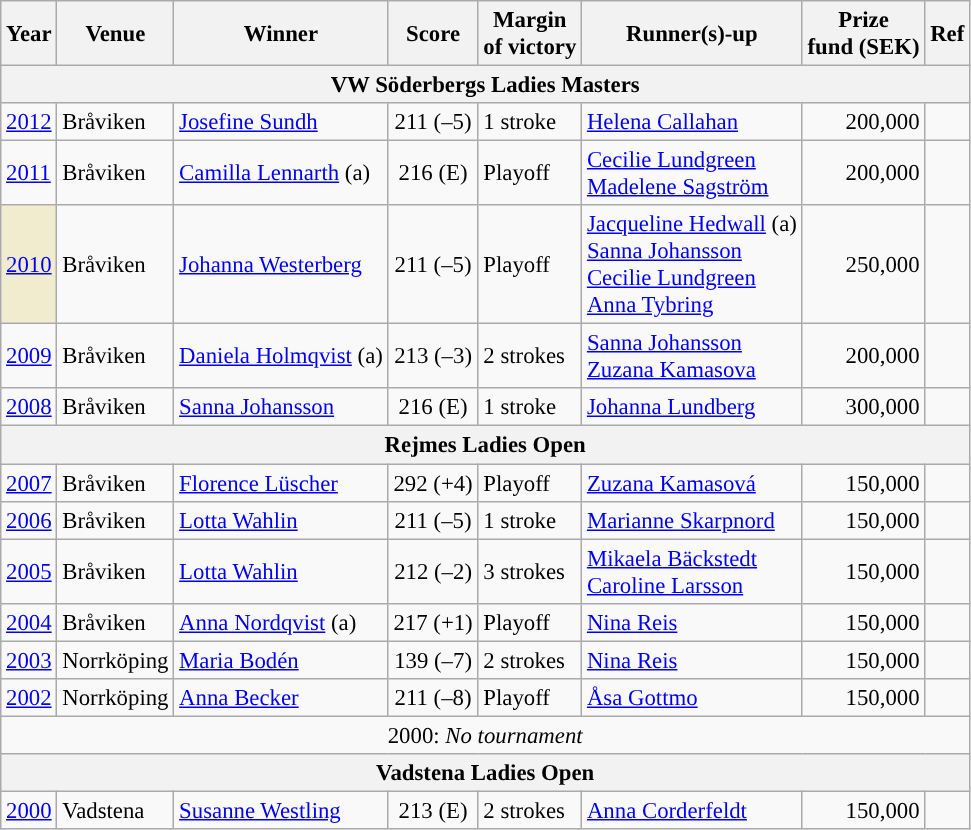<table class=wikitable style="font-size:95%">
<tr>
<th>Year</th>
<th>Venue</th>
<th>Winner</th>
<th>Score</th>
<th>Margin<br>of victory</th>
<th>Runner(s)-up</th>
<th>Prize<br>fund (SEK)</th>
<th>Ref</th>
</tr>
<tr>
<th colspan=8>VW Söderbergs Ladies Masters</th>
</tr>
<tr>
<td><a href='#'>2012</a></td>
<td>Bråviken</td>
<td> <a href='#'>Josefine Sundh</a></td>
<td align=center>211 (–5)</td>
<td>1 stroke</td>
<td> <a href='#'>Helena Callahan</a></td>
<td align=right>200,000</td>
<td></td>
</tr>
<tr>
<td><a href='#'>2011</a></td>
<td>Bråviken</td>
<td> <a href='#'>Camilla Lennarth</a> (a)</td>
<td align=center>216 (E)</td>
<td>Playoff</td>
<td> <a href='#'>Cecilie Lundgreen</a><br> <a href='#'>Madelene Sagström</a></td>
<td align=right>200,000</td>
<td></td>
</tr>
<tr>
<td style="background:#f2ecce;"><a href='#'>2010</a></td>
<td>Bråviken</td>
<td> <a href='#'>Johanna Westerberg</a></td>
<td align=center>211 (–5)</td>
<td>Playoff</td>
<td> <a href='#'>Jacqueline Hedwall</a> (a)<br> <a href='#'>Sanna Johansson</a><br> <a href='#'>Cecilie Lundgreen</a> <br> <a href='#'>Anna Tybring</a></td>
<td align=right>250,000</td>
<td></td>
</tr>
<tr>
<td><a href='#'>2009</a></td>
<td>Bråviken</td>
<td> <a href='#'>Daniela Holmqvist</a> (a)</td>
<td align=center>213 (–3)</td>
<td>2 strokes</td>
<td> <a href='#'>Sanna Johansson</a><br> <a href='#'>Zuzana Kamasova</a></td>
<td align=right>200,000</td>
<td></td>
</tr>
<tr>
<td><a href='#'>2008</a></td>
<td>Bråviken</td>
<td> <a href='#'>Sanna Johansson</a></td>
<td align=center>216 (E)</td>
<td>1 stroke</td>
<td> <a href='#'>Johanna Lundberg</a></td>
<td align=right>300,000</td>
<td></td>
</tr>
<tr>
<th colspan=8>Rejmes Ladies Open</th>
</tr>
<tr>
<td><a href='#'>2007</a></td>
<td>Bråviken</td>
<td> <a href='#'>Florence Lüscher</a></td>
<td align=center>292 (+4)</td>
<td>Playoff</td>
<td> <a href='#'>Zuzana Kamasová</a></td>
<td align=right>150,000</td>
<td></td>
</tr>
<tr>
<td><a href='#'>2006</a></td>
<td>Bråviken</td>
<td> <a href='#'>Lotta Wahlin</a></td>
<td align=center>211 (–5)</td>
<td>1 stroke</td>
<td> <a href='#'>Marianne Skarpnord</a></td>
<td align=right>150,000</td>
<td></td>
</tr>
<tr>
<td><a href='#'>2005</a></td>
<td>Bråviken</td>
<td> <a href='#'>Lotta Wahlin</a></td>
<td align=center>212 (–2)</td>
<td>3 strokes</td>
<td> <a href='#'>Mikaela Bäckstedt</a><br> <a href='#'>Caroline Larsson</a></td>
<td align=right>150,000</td>
<td></td>
</tr>
<tr>
<td><a href='#'>2004</a></td>
<td>Bråviken</td>
<td> <a href='#'>Anna Nordqvist</a> (a)</td>
<td align=center>217 (+1)</td>
<td>Playoff</td>
<td> <a href='#'>Nina Reis</a></td>
<td align=right>150,000</td>
<td></td>
</tr>
<tr>
<td><a href='#'>2003</a></td>
<td>Norrköping</td>
<td> <a href='#'>Maria Bodén</a></td>
<td align=center>139 (–7)</td>
<td>2 strokes</td>
<td> <a href='#'>Nina Reis</a></td>
<td align=right>150,000</td>
<td></td>
</tr>
<tr>
<td><a href='#'>2002</a></td>
<td>Norrköping</td>
<td> <a href='#'>Anna Becker</a></td>
<td align=center>211 (–8)</td>
<td>Playoff</td>
<td> <a href='#'>Åsa Gottmo</a></td>
<td align=right>150,000</td>
<td></td>
</tr>
<tr>
<td colspan=8 align=center>2000: <em>No tournament</em></td>
</tr>
<tr>
<th colspan=8>Vadstena Ladies Open</th>
</tr>
<tr>
<td><a href='#'>2000</a></td>
<td>Vadstena</td>
<td> <a href='#'>Susanne Westling</a></td>
<td align=center>213 (E)</td>
<td>2 strokes</td>
<td> <a href='#'>Anna Corderfeldt</a></td>
<td align=right>150,000</td>
<td></td>
</tr>
</table>
